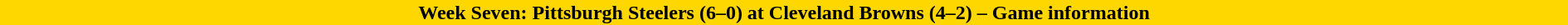<table class="toccolours collapsible collapsed"  style="width:100%; margin:auto;">
<tr>
<th style="background:gold;">Week Seven: Pittsburgh Steelers (6–0) at Cleveland Browns (4–2) – Game information</th>
</tr>
<tr>
<td><br></td>
</tr>
</table>
